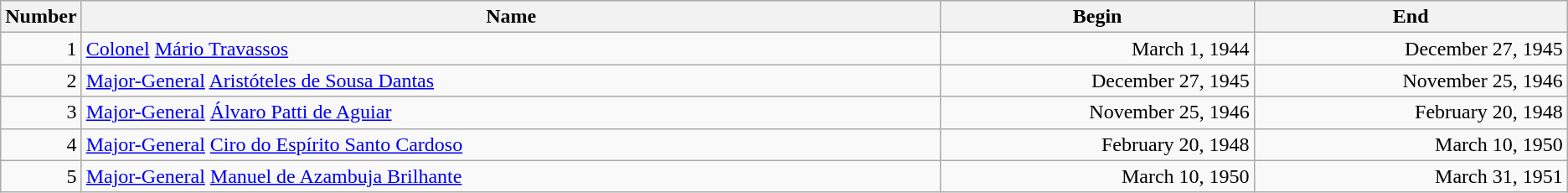<table class="wikitable">
<tr>
<th width="5%">Number</th>
<th>Name</th>
<th width="20%">Begin</th>
<th width="20%">End</th>
</tr>
<tr>
<td align=right>1</td>
<td rowspan=1><a href='#'>Colonel</a> <a href='#'>Mário Travassos</a></td>
<td align=right>March 1, 1944</td>
<td align=right>December 27, 1945</td>
</tr>
<tr>
<td align=right>2</td>
<td><a href='#'>Major-General</a> <a href='#'>Aristóteles de Sousa Dantas</a></td>
<td align=right>December 27, 1945</td>
<td align=right>November 25, 1946</td>
</tr>
<tr>
<td align=right>3</td>
<td><a href='#'>Major-General</a> <a href='#'>Álvaro Patti de Aguiar</a></td>
<td align=right>November 25, 1946</td>
<td align=right>February 20, 1948</td>
</tr>
<tr>
<td align=right>4</td>
<td><a href='#'>Major-General</a> <a href='#'>Ciro do Espírito Santo Cardoso</a></td>
<td align=right>February 20, 1948</td>
<td align=right>March 10, 1950</td>
</tr>
<tr>
<td align=right>5</td>
<td><a href='#'>Major-General</a> <a href='#'>Manuel de Azambuja Brilhante</a></td>
<td align=right>March 10, 1950</td>
<td align=right>March 31, 1951</td>
</tr>
</table>
